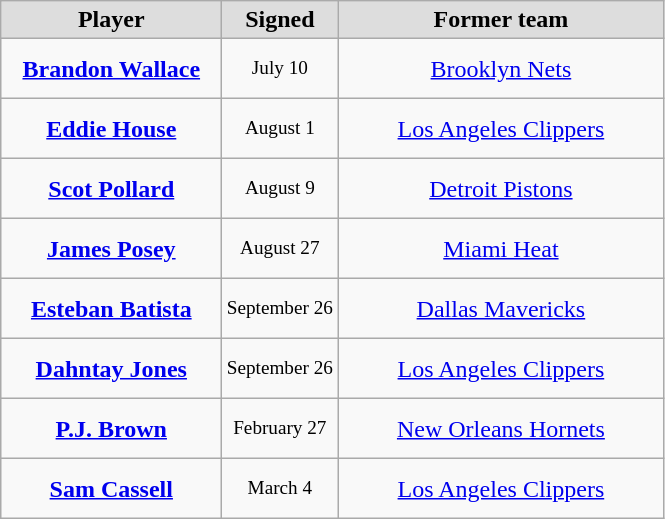<table class="wikitable" style="text-align: center">
<tr align="center" bgcolor="#dddddd">
<td style="width:140px"><strong>Player</strong></td>
<td style="width:70px"><strong>Signed</strong></td>
<td style="width:210px"><strong>Former team</strong></td>
</tr>
<tr style="height:40px">
<td><strong><a href='#'>Brandon Wallace</a></strong></td>
<td style="font-size: 80%">July 10</td>
<td><a href='#'>Brooklyn Nets</a></td>
</tr>
<tr style="height:40px">
<td><strong><a href='#'>Eddie House</a></strong></td>
<td style="font-size: 80%">August 1</td>
<td><a href='#'>Los Angeles Clippers</a></td>
</tr>
<tr style="height:40px">
<td><strong><a href='#'>Scot Pollard</a></strong></td>
<td style="font-size: 80%">August 9</td>
<td><a href='#'>Detroit Pistons</a></td>
</tr>
<tr style="height:40px">
<td><strong><a href='#'>James Posey</a></strong></td>
<td style="font-size: 80%">August 27</td>
<td><a href='#'>Miami Heat</a></td>
</tr>
<tr style="height:40px">
<td><strong><a href='#'>Esteban Batista</a></strong></td>
<td style="font-size: 80%">September 26</td>
<td><a href='#'>Dallas Mavericks</a></td>
</tr>
<tr style="height:40px">
<td><strong><a href='#'>Dahntay Jones</a></strong></td>
<td style="font-size: 80%">September 26</td>
<td><a href='#'>Los Angeles Clippers</a></td>
</tr>
<tr style="height:40px">
<td><strong><a href='#'>P.J. Brown</a></strong></td>
<td style="font-size: 80%">February 27</td>
<td><a href='#'>New Orleans Hornets</a></td>
</tr>
<tr style="height:40px">
<td><strong><a href='#'>Sam Cassell</a></strong></td>
<td style="font-size: 80%">March 4</td>
<td><a href='#'>Los Angeles Clippers</a></td>
</tr>
</table>
